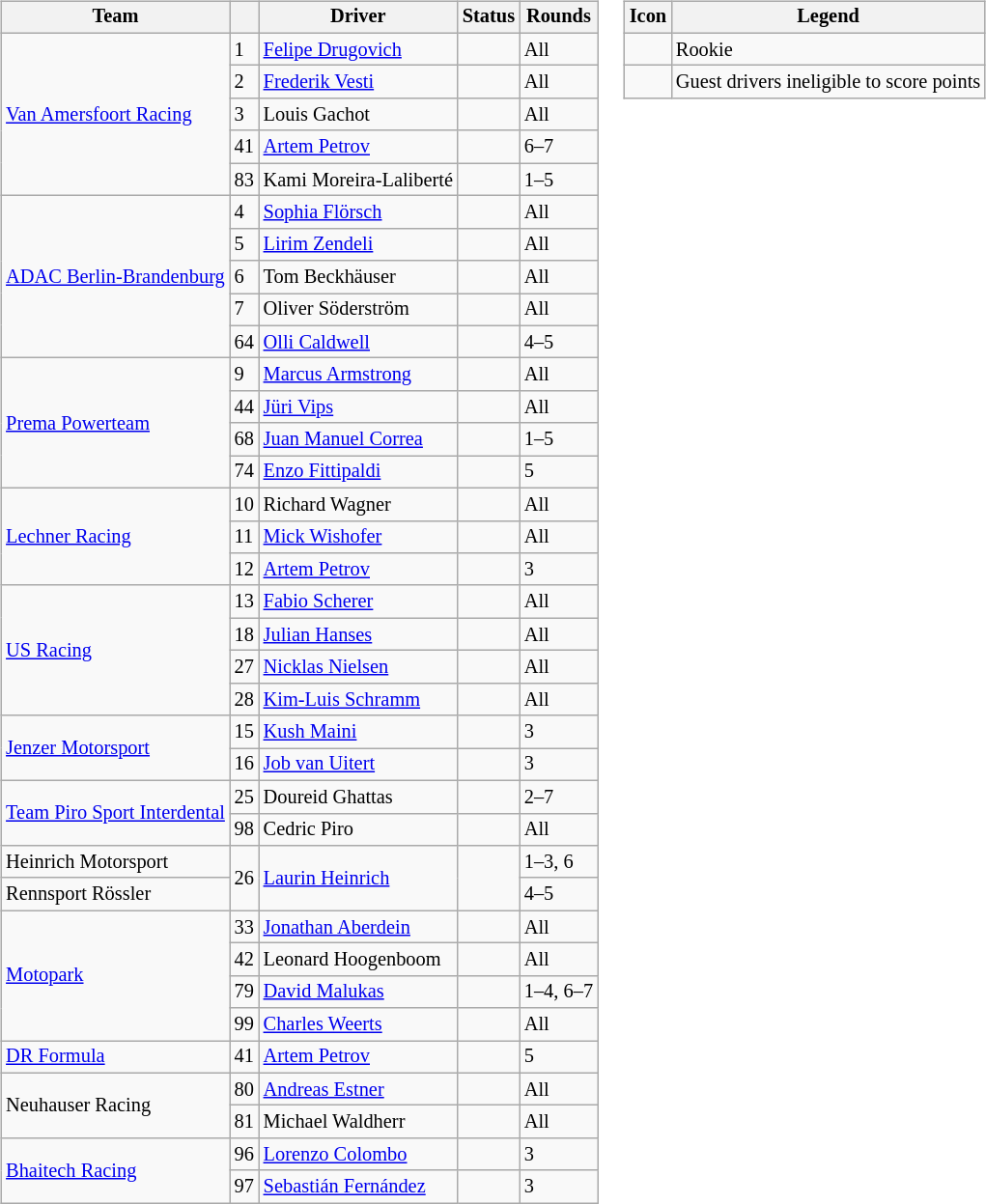<table>
<tr>
<td><br><table class="wikitable" style="font-size: 85%;">
<tr>
<th>Team</th>
<th></th>
<th>Driver</th>
<th>Status</th>
<th>Rounds</th>
</tr>
<tr>
<td rowspan=5> <a href='#'>Van Amersfoort Racing</a></td>
<td>1</td>
<td> <a href='#'>Felipe Drugovich</a></td>
<td></td>
<td>All</td>
</tr>
<tr>
<td>2</td>
<td> <a href='#'>Frederik Vesti</a></td>
<td></td>
<td>All</td>
</tr>
<tr>
<td>3</td>
<td> Louis Gachot</td>
<td></td>
<td>All</td>
</tr>
<tr>
<td>41</td>
<td> <a href='#'>Artem Petrov</a></td>
<td></td>
<td>6–7</td>
</tr>
<tr>
<td>83</td>
<td> Kami Moreira-Laliberté</td>
<td></td>
<td>1–5</td>
</tr>
<tr>
<td rowspan=5 nowrap> <a href='#'>ADAC Berlin-Brandenburg</a></td>
<td>4</td>
<td> <a href='#'>Sophia Flörsch</a></td>
<td></td>
<td>All</td>
</tr>
<tr>
<td>5</td>
<td> <a href='#'>Lirim Zendeli</a></td>
<td></td>
<td>All</td>
</tr>
<tr>
<td>6</td>
<td> Tom Beckhäuser</td>
<td style="text-align:center"></td>
<td>All</td>
</tr>
<tr>
<td>7</td>
<td> Oliver Söderström</td>
<td></td>
<td>All</td>
</tr>
<tr>
<td>64</td>
<td> <a href='#'>Olli Caldwell</a></td>
<td style="text-align:center"></td>
<td>4–5</td>
</tr>
<tr>
<td rowspan=4> <a href='#'>Prema Powerteam</a></td>
<td>9</td>
<td> <a href='#'>Marcus Armstrong</a></td>
<td></td>
<td>All</td>
</tr>
<tr>
<td>44</td>
<td> <a href='#'>Jüri Vips</a></td>
<td></td>
<td>All</td>
</tr>
<tr>
<td>68</td>
<td> <a href='#'>Juan Manuel Correa</a></td>
<td></td>
<td>1–5</td>
</tr>
<tr>
<td>74</td>
<td> <a href='#'>Enzo Fittipaldi</a></td>
<td style="text-align:center"></td>
<td>5</td>
</tr>
<tr>
<td rowspan=3> <a href='#'>Lechner Racing</a></td>
<td>10</td>
<td> Richard Wagner</td>
<td style="text-align:center"></td>
<td>All</td>
</tr>
<tr>
<td>11</td>
<td> <a href='#'>Mick Wishofer</a></td>
<td style="text-align:center"></td>
<td>All</td>
</tr>
<tr>
<td>12</td>
<td> <a href='#'>Artem Petrov</a></td>
<td style="text-align:center"></td>
<td>3</td>
</tr>
<tr>
<td rowspan=4> <a href='#'>US Racing</a></td>
<td>13</td>
<td> <a href='#'>Fabio Scherer</a></td>
<td></td>
<td>All</td>
</tr>
<tr>
<td>18</td>
<td> <a href='#'>Julian Hanses</a></td>
<td></td>
<td>All</td>
</tr>
<tr>
<td>27</td>
<td> <a href='#'>Nicklas Nielsen</a></td>
<td></td>
<td>All</td>
</tr>
<tr>
<td>28</td>
<td> <a href='#'>Kim-Luis Schramm</a></td>
<td></td>
<td>All</td>
</tr>
<tr>
<td rowspan=2> <a href='#'>Jenzer Motorsport</a></td>
<td>15</td>
<td> <a href='#'>Kush Maini</a></td>
<td style="text-align:center"></td>
<td>3</td>
</tr>
<tr>
<td>16</td>
<td> <a href='#'>Job van Uitert</a></td>
<td style="text-align:center"></td>
<td>3</td>
</tr>
<tr>
<td rowspan=2> <a href='#'>Team Piro Sport Interdental</a></td>
<td>25</td>
<td> Doureid Ghattas</td>
<td style="text-align:center"></td>
<td>2–7</td>
</tr>
<tr>
<td>98</td>
<td> Cedric Piro</td>
<td></td>
<td>All</td>
</tr>
<tr>
<td> Heinrich Motorsport</td>
<td rowspan=2>26</td>
<td rowspan=2> <a href='#'>Laurin Heinrich</a></td>
<td rowspan=2 align=center></td>
<td>1–3, 6</td>
</tr>
<tr>
<td> Rennsport Rössler</td>
<td>4–5</td>
</tr>
<tr>
<td rowspan=4> <a href='#'>Motopark</a></td>
<td>33</td>
<td> <a href='#'>Jonathan Aberdein</a></td>
<td></td>
<td>All</td>
</tr>
<tr>
<td>42</td>
<td nowrap> Leonard Hoogenboom</td>
<td></td>
<td>All</td>
</tr>
<tr>
<td>79</td>
<td> <a href='#'>David Malukas</a></td>
<td></td>
<td nowrap>1–4, 6–7</td>
</tr>
<tr>
<td>99</td>
<td> <a href='#'>Charles Weerts</a></td>
<td style="text-align:center"></td>
<td>All</td>
</tr>
<tr>
<td> <a href='#'>DR Formula</a></td>
<td>41</td>
<td> <a href='#'>Artem Petrov</a></td>
<td style="text-align:center"></td>
<td>5</td>
</tr>
<tr>
<td rowspan=2> Neuhauser Racing</td>
<td>80</td>
<td> <a href='#'>Andreas Estner</a></td>
<td></td>
<td>All</td>
</tr>
<tr>
<td>81</td>
<td> Michael Waldherr</td>
<td></td>
<td>All</td>
</tr>
<tr>
<td rowspan=2> <a href='#'>Bhaitech Racing</a></td>
<td>96</td>
<td> <a href='#'>Lorenzo Colombo</a></td>
<td style="text-align:center"></td>
<td>3</td>
</tr>
<tr>
<td>97</td>
<td> <a href='#'>Sebastián Fernández</a></td>
<td style="text-align:center"></td>
<td>3</td>
</tr>
</table>
</td>
<td style="vertical-align:top"><br><table class="wikitable" style="font-size: 85%;">
<tr>
<th>Icon</th>
<th>Legend</th>
</tr>
<tr>
<td style="text-align:center"></td>
<td>Rookie</td>
</tr>
<tr>
<td style="text-align:center"></td>
<td>Guest drivers ineligible to score points</td>
</tr>
</table>
</td>
</tr>
</table>
